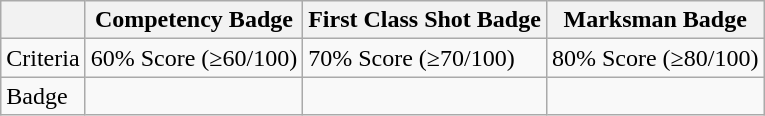<table class="wikitable">
<tr>
<th></th>
<th>Competency Badge</th>
<th>First Class Shot Badge</th>
<th>Marksman Badge</th>
</tr>
<tr>
<td>Criteria</td>
<td>60% Score (≥60/100)</td>
<td>70% Score (≥70/100)</td>
<td>80% Score (≥80/100)</td>
</tr>
<tr>
<td>Badge</td>
<td></td>
<td></td>
<td></td>
</tr>
</table>
